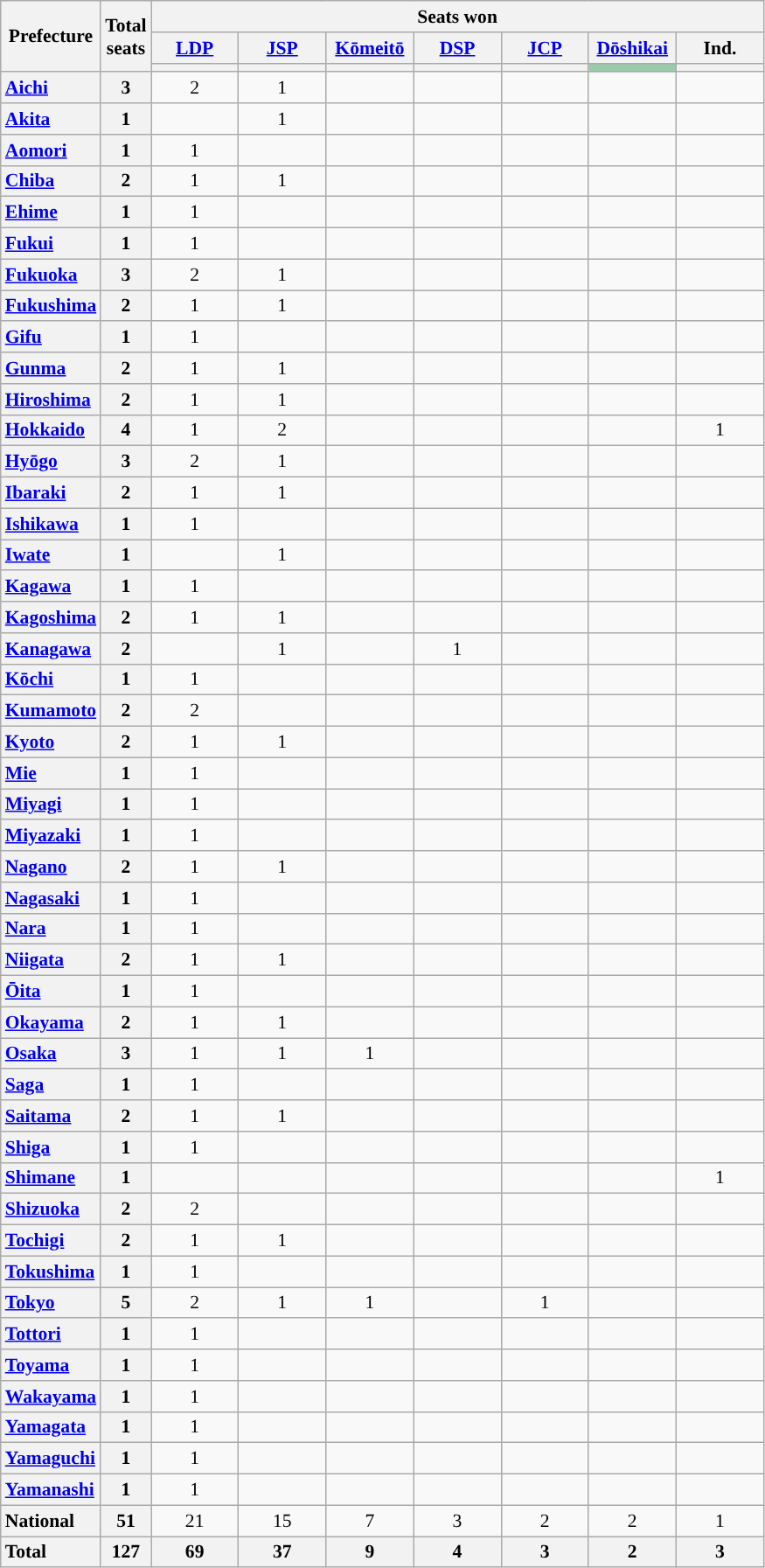<table class="wikitable" style="text-align:center; font-size: 0.9em;">
<tr>
<th rowspan="3">Prefecture</th>
<th rowspan="3">Total<br>seats</th>
<th colspan="7">Seats won</th>
</tr>
<tr>
<th class="unsortable" style="width:60px;"><a href='#'>LDP</a></th>
<th class="unsortable" style="width:60px;"><a href='#'>JSP</a></th>
<th class="unsortable" style="width:60px;"><a href='#'>Kōmeitō</a></th>
<th class="unsortable" style="width:60px;"><a href='#'>DSP</a></th>
<th class="unsortable" style="width:60px;"><a href='#'>JCP</a></th>
<th class="unsortable" style="width:60px;"><a href='#'>Dōshikai</a></th>
<th class="unsortable" style="width:60px;">Ind.</th>
</tr>
<tr>
<th style="background:"></th>
<th style="background:"></th>
<th style="background:"></th>
<th style="background:"></th>
<th style="background:"></th>
<th style="background:#9ACBAB;"></th>
<th style="background:"></th>
</tr>
<tr>
<th style="text-align: left;"><a href='#'>Aichi</a></th>
<th>3</th>
<td>2</td>
<td>1</td>
<td></td>
<td></td>
<td></td>
<td></td>
<td></td>
</tr>
<tr>
<th style="text-align: left;"><a href='#'>Akita</a></th>
<th>1</th>
<td></td>
<td>1</td>
<td></td>
<td></td>
<td></td>
<td></td>
<td></td>
</tr>
<tr>
<th style="text-align: left;"><a href='#'>Aomori</a></th>
<th>1</th>
<td>1</td>
<td></td>
<td></td>
<td></td>
<td></td>
<td></td>
<td></td>
</tr>
<tr>
<th style="text-align: left;"><a href='#'>Chiba</a></th>
<th>2</th>
<td>1</td>
<td>1</td>
<td></td>
<td></td>
<td></td>
<td></td>
<td></td>
</tr>
<tr>
<th style="text-align: left;"><a href='#'>Ehime</a></th>
<th>1</th>
<td>1</td>
<td></td>
<td></td>
<td></td>
<td></td>
<td></td>
<td></td>
</tr>
<tr>
<th style="text-align: left;"><a href='#'>Fukui</a></th>
<th>1</th>
<td>1</td>
<td></td>
<td></td>
<td></td>
<td></td>
<td></td>
<td></td>
</tr>
<tr>
<th style="text-align: left;"><a href='#'>Fukuoka</a></th>
<th>3</th>
<td>2</td>
<td>1</td>
<td></td>
<td></td>
<td></td>
<td></td>
<td></td>
</tr>
<tr>
<th style="text-align: left;"><a href='#'>Fukushima</a></th>
<th>2</th>
<td>1</td>
<td>1</td>
<td></td>
<td></td>
<td></td>
<td></td>
<td></td>
</tr>
<tr>
<th style="text-align: left;"><a href='#'>Gifu</a></th>
<th>1</th>
<td>1</td>
<td></td>
<td></td>
<td></td>
<td></td>
<td></td>
<td></td>
</tr>
<tr>
<th style="text-align: left;"><a href='#'>Gunma</a></th>
<th>2</th>
<td>1</td>
<td>1</td>
<td></td>
<td></td>
<td></td>
<td></td>
<td></td>
</tr>
<tr>
<th style="text-align: left;"><a href='#'>Hiroshima</a></th>
<th>2</th>
<td>1</td>
<td>1</td>
<td></td>
<td></td>
<td></td>
<td></td>
<td></td>
</tr>
<tr>
<th style="text-align: left;"><a href='#'>Hokkaido</a></th>
<th>4</th>
<td>1</td>
<td>2</td>
<td></td>
<td></td>
<td></td>
<td></td>
<td>1</td>
</tr>
<tr>
<th style="text-align: left;"><a href='#'>Hyōgo</a></th>
<th>3</th>
<td>2</td>
<td>1</td>
<td></td>
<td></td>
<td></td>
<td></td>
<td></td>
</tr>
<tr>
<th style="text-align: left;"><a href='#'>Ibaraki</a></th>
<th>2</th>
<td>1</td>
<td>1</td>
<td></td>
<td></td>
<td></td>
<td></td>
<td></td>
</tr>
<tr>
<th style="text-align: left;"><a href='#'>Ishikawa</a></th>
<th>1</th>
<td>1</td>
<td></td>
<td></td>
<td></td>
<td></td>
<td></td>
<td></td>
</tr>
<tr>
<th style="text-align: left;"><a href='#'>Iwate</a></th>
<th>1</th>
<td></td>
<td>1</td>
<td></td>
<td></td>
<td></td>
<td></td>
<td></td>
</tr>
<tr>
<th style="text-align: left;"><a href='#'>Kagawa</a></th>
<th>1</th>
<td>1</td>
<td></td>
<td></td>
<td></td>
<td></td>
<td></td>
<td></td>
</tr>
<tr>
<th style="text-align: left;"><a href='#'>Kagoshima</a></th>
<th>2</th>
<td>1</td>
<td>1</td>
<td></td>
<td></td>
<td></td>
<td></td>
<td></td>
</tr>
<tr>
<th style="text-align: left;"><a href='#'>Kanagawa</a></th>
<th>2</th>
<td></td>
<td>1</td>
<td></td>
<td>1</td>
<td></td>
<td></td>
<td></td>
</tr>
<tr>
<th style="text-align: left;"><a href='#'>Kōchi</a></th>
<th>1</th>
<td>1</td>
<td></td>
<td></td>
<td></td>
<td></td>
<td></td>
<td></td>
</tr>
<tr>
<th style="text-align: left;"><a href='#'>Kumamoto</a></th>
<th>2</th>
<td>2</td>
<td></td>
<td></td>
<td></td>
<td></td>
<td></td>
<td></td>
</tr>
<tr>
<th style="text-align: left;"><a href='#'>Kyoto</a></th>
<th>2</th>
<td>1</td>
<td>1</td>
<td></td>
<td></td>
<td></td>
<td></td>
<td></td>
</tr>
<tr>
<th style="text-align: left;"><a href='#'>Mie</a></th>
<th>1</th>
<td>1</td>
<td></td>
<td></td>
<td></td>
<td></td>
<td></td>
<td></td>
</tr>
<tr>
<th style="text-align: left;"><a href='#'>Miyagi</a></th>
<th>1</th>
<td>1</td>
<td></td>
<td></td>
<td></td>
<td></td>
<td></td>
<td></td>
</tr>
<tr>
<th style="text-align: left;"><a href='#'>Miyazaki</a></th>
<th>1</th>
<td>1</td>
<td></td>
<td></td>
<td></td>
<td></td>
<td></td>
<td></td>
</tr>
<tr>
<th style="text-align: left;"><a href='#'>Nagano</a></th>
<th>2</th>
<td>1</td>
<td>1</td>
<td></td>
<td></td>
<td></td>
<td></td>
<td></td>
</tr>
<tr>
<th style="text-align: left;"><a href='#'>Nagasaki</a></th>
<th>1</th>
<td>1</td>
<td></td>
<td></td>
<td></td>
<td></td>
<td></td>
<td></td>
</tr>
<tr>
<th style="text-align: left;"><a href='#'>Nara</a></th>
<th>1</th>
<td>1</td>
<td></td>
<td></td>
<td></td>
<td></td>
<td></td>
<td></td>
</tr>
<tr>
<th style="text-align: left;"><a href='#'>Niigata</a></th>
<th>2</th>
<td>1</td>
<td>1</td>
<td></td>
<td></td>
<td></td>
<td></td>
<td></td>
</tr>
<tr>
<th style="text-align: left;"><a href='#'>Ōita</a></th>
<th>1</th>
<td>1</td>
<td></td>
<td></td>
<td></td>
<td></td>
<td></td>
<td></td>
</tr>
<tr>
<th style="text-align: left;"><a href='#'>Okayama</a></th>
<th>2</th>
<td>1</td>
<td>1</td>
<td></td>
<td></td>
<td></td>
<td></td>
<td></td>
</tr>
<tr>
<th style="text-align: left;"><a href='#'>Osaka</a></th>
<th>3</th>
<td>1</td>
<td>1</td>
<td>1</td>
<td></td>
<td></td>
<td></td>
<td></td>
</tr>
<tr>
<th style="text-align: left;"><a href='#'>Saga</a></th>
<th>1</th>
<td>1</td>
<td></td>
<td></td>
<td></td>
<td></td>
<td></td>
<td></td>
</tr>
<tr>
<th style="text-align: left;"><a href='#'>Saitama</a></th>
<th>2</th>
<td>1</td>
<td>1</td>
<td></td>
<td></td>
<td></td>
<td></td>
<td></td>
</tr>
<tr>
<th style="text-align: left;"><a href='#'>Shiga</a></th>
<th>1</th>
<td>1</td>
<td></td>
<td></td>
<td></td>
<td></td>
<td></td>
<td></td>
</tr>
<tr>
<th style="text-align: left;"><a href='#'>Shimane</a></th>
<th>1</th>
<td></td>
<td></td>
<td></td>
<td></td>
<td></td>
<td></td>
<td>1</td>
</tr>
<tr>
<th style="text-align: left;"><a href='#'>Shizuoka</a></th>
<th>2</th>
<td>2</td>
<td></td>
<td></td>
<td></td>
<td></td>
<td></td>
<td></td>
</tr>
<tr>
<th style="text-align: left;"><a href='#'>Tochigi</a></th>
<th>2</th>
<td>1</td>
<td>1</td>
<td></td>
<td></td>
<td></td>
<td></td>
<td></td>
</tr>
<tr>
<th style="text-align: left;"><a href='#'>Tokushima</a></th>
<th>1</th>
<td>1</td>
<td></td>
<td></td>
<td></td>
<td></td>
<td></td>
<td></td>
</tr>
<tr>
<th style="text-align: left;"><a href='#'>Tokyo</a></th>
<th>5</th>
<td>2</td>
<td>1</td>
<td>1</td>
<td></td>
<td>1</td>
<td></td>
<td></td>
</tr>
<tr>
<th style="text-align: left;"><a href='#'>Tottori</a></th>
<th>1</th>
<td>1</td>
<td></td>
<td></td>
<td></td>
<td></td>
<td></td>
<td></td>
</tr>
<tr>
<th style="text-align: left;"><a href='#'>Toyama</a></th>
<th>1</th>
<td>1</td>
<td></td>
<td></td>
<td></td>
<td></td>
<td></td>
<td></td>
</tr>
<tr>
<th style="text-align: left;"><a href='#'>Wakayama</a></th>
<th>1</th>
<td>1</td>
<td></td>
<td></td>
<td></td>
<td></td>
<td></td>
<td></td>
</tr>
<tr>
<th style="text-align: left;"><a href='#'>Yamagata</a></th>
<th>1</th>
<td>1</td>
<td></td>
<td></td>
<td></td>
<td></td>
<td></td>
<td></td>
</tr>
<tr>
<th style="text-align: left;"><a href='#'>Yamaguchi</a></th>
<th>1</th>
<td>1</td>
<td></td>
<td></td>
<td></td>
<td></td>
<td></td>
<td></td>
</tr>
<tr>
<th style="text-align: left;"><a href='#'>Yamanashi</a></th>
<th>1</th>
<td>1</td>
<td></td>
<td></td>
<td></td>
<td></td>
<td></td>
<td></td>
</tr>
<tr>
<th style="text-align: left;">National</th>
<th>51</th>
<td>21</td>
<td>15</td>
<td>7</td>
<td>3</td>
<td>2</td>
<td>2</td>
<td>1</td>
</tr>
<tr class="sortbottom">
<th style="text-align: left;">Total</th>
<th>127</th>
<th>69</th>
<th>37</th>
<th>9</th>
<th>4</th>
<th>3</th>
<th>2</th>
<th>3</th>
</tr>
</table>
